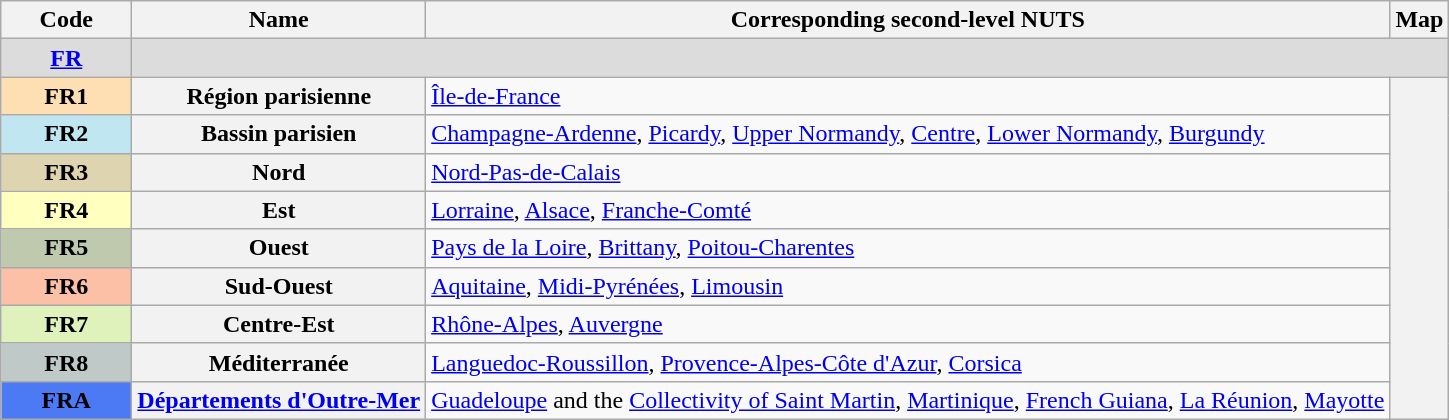<table class="wikitable">
<tr>
<th width="80px";>Code</th>
<th>Name</th>
<th>Corresponding second-level NUTS</th>
<th>Map</th>
</tr>
<tr>
<th style="background: #dcdcdc"><a href='#'>FR</a></th>
<th colspan="6" align="center"; style="background: #dcdcdc"> <span></span></th>
</tr>
<tr>
<th style="background: #FEDFB3;text-align:center;font-weight:normal;"><strong>FR1</strong></th>
<th>Région parisienne</th>
<td><a href='#'>Île-de-France</a></td>
<th rowspan="9" align="center"></th>
</tr>
<tr>
<td style="background: #C0E7F1;text-align:center;"><strong>FR2</strong></td>
<th>Bassin parisien</th>
<td><a href='#'>Champagne-Ardenne</a>, <a href='#'>Picardy</a>, <a href='#'>Upper Normandy</a>, <a href='#'>Centre</a>, <a href='#'>Lower Normandy</a>, <a href='#'>Burgundy</a></td>
</tr>
<tr>
<td style="background: #DED4B0;text-align:center;"><strong>FR3</strong></td>
<th>Nord</th>
<td><a href='#'>Nord-Pas-de-Calais</a></td>
</tr>
<tr>
<td style="background: #FFFFBF;text-align:center;"><strong>FR4</strong></td>
<th>Est</th>
<td><a href='#'>Lorraine</a>, <a href='#'>Alsace</a>, <a href='#'>Franche-Comté</a></td>
</tr>
<tr>
<td style="background: #BFC9AD;text-align:center;"><strong>FR5</strong></td>
<th>Ouest</th>
<td><a href='#'>Pays de la Loire</a>, <a href='#'>Brittany</a>, <a href='#'>Poitou-Charentes</a></td>
</tr>
<tr>
<td style="background: #FCC0A7;text-align:center;"><strong>FR6</strong></td>
<th>Sud-Ouest</th>
<td><a href='#'>Aquitaine</a>, <a href='#'>Midi-Pyrénées</a>, <a href='#'>Limousin</a></td>
</tr>
<tr>
<td style="background: #DFF2BC;text-align:center;"><strong>FR7</strong></td>
<th>Centre-Est</th>
<td><a href='#'>Rhône-Alpes</a>, <a href='#'>Auvergne</a></td>
</tr>
<tr>
<td style="background: #BFCAC8;text-align:center;"><strong>FR8</strong></td>
<th>Méditerranée</th>
<td><a href='#'>Languedoc-Roussillon</a>, <a href='#'>Provence-Alpes-Côte d'Azur</a>, <a href='#'>Corsica</a></td>
</tr>
<tr>
<td style="background: #4c7af4;text-align:center;"><strong>FRA</strong></td>
<th><a href='#'>Départements d'Outre-Mer</a></th>
<td><a href='#'>Guadeloupe</a> and the <a href='#'>Collectivity of Saint Martin</a>, <a href='#'>Martinique</a>, <a href='#'>French Guiana</a>, <a href='#'>La Réunion</a>, <a href='#'>Mayotte</a></td>
</tr>
</table>
